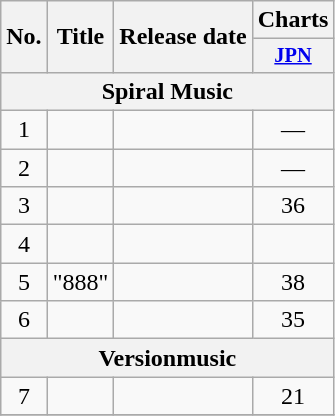<table class="wikitable">
<tr>
<th rowspan="2">No.</th>
<th rowspan="2">Title</th>
<th rowspan="2">Release date</th>
<th>Charts</th>
</tr>
<tr style="width:3em;font-size:85%;">
<th><a href='#'>JPN</a><br></th>
</tr>
<tr>
<th colspan="4">Spiral Music</th>
</tr>
<tr>
<td align="center">1</td>
<td></td>
<td></td>
<td align="center">—</td>
</tr>
<tr>
<td align="center">2</td>
<td></td>
<td></td>
<td align="center">—</td>
</tr>
<tr>
<td align="center">3</td>
<td></td>
<td></td>
<td align="center">36</td>
</tr>
<tr>
<td align="center">4</td>
<td></td>
<td></td>
<td></td>
</tr>
<tr>
<td align="center">5</td>
<td>"888"</td>
<td></td>
<td align="center">38</td>
</tr>
<tr>
<td align="center">6</td>
<td></td>
<td></td>
<td align="center">35</td>
</tr>
<tr>
<th colspan="4">Versionmusic</th>
</tr>
<tr>
<td align="center">7</td>
<td></td>
<td></td>
<td align="center">21</td>
</tr>
<tr>
</tr>
</table>
